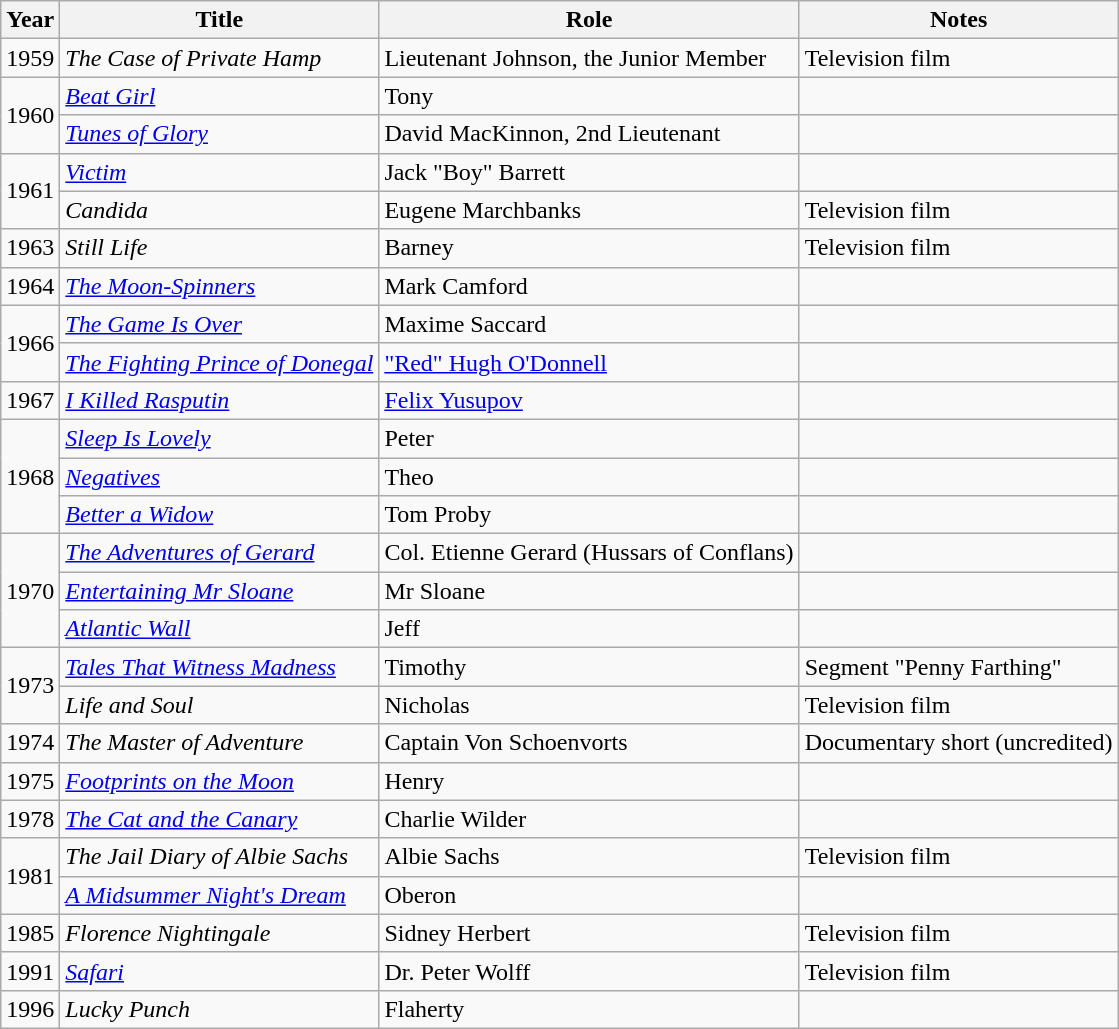<table class="wikitable sortable">
<tr>
<th>Year</th>
<th>Title</th>
<th>Role</th>
<th>Notes</th>
</tr>
<tr>
<td>1959</td>
<td><em>The Case of Private Hamp</em></td>
<td>Lieutenant Johnson, the Junior Member</td>
<td>Television film</td>
</tr>
<tr>
<td rowspan=2>1960</td>
<td><em><a href='#'>Beat Girl</a></em></td>
<td>Tony</td>
<td></td>
</tr>
<tr>
<td><em><a href='#'>Tunes of Glory</a></em></td>
<td>David MacKinnon, 2nd Lieutenant</td>
<td></td>
</tr>
<tr>
<td rowspan=2>1961</td>
<td><em><a href='#'>Victim</a></em></td>
<td>Jack "Boy" Barrett</td>
<td></td>
</tr>
<tr>
<td><em>Candida</em></td>
<td>Eugene Marchbanks</td>
<td>Television film</td>
</tr>
<tr>
<td>1963</td>
<td><em>Still Life</em></td>
<td>Barney</td>
<td>Television film</td>
</tr>
<tr>
<td>1964</td>
<td><em><a href='#'>The Moon-Spinners</a></em></td>
<td>Mark Camford</td>
<td></td>
</tr>
<tr>
<td rowspan=2>1966</td>
<td><em><a href='#'>The Game Is Over</a></em></td>
<td>Maxime Saccard</td>
<td></td>
</tr>
<tr>
<td><em><a href='#'>The Fighting Prince of Donegal</a></em></td>
<td><a href='#'>"Red" Hugh O'Donnell</a></td>
<td></td>
</tr>
<tr>
<td>1967</td>
<td><em><a href='#'>I Killed Rasputin</a></em></td>
<td><a href='#'>Felix Yusupov</a></td>
<td></td>
</tr>
<tr>
<td rowspan=3>1968</td>
<td><em><a href='#'>Sleep Is Lovely</a></em></td>
<td>Peter</td>
<td></td>
</tr>
<tr>
<td><em><a href='#'>Negatives</a></em></td>
<td>Theo</td>
<td></td>
</tr>
<tr>
<td><em><a href='#'>Better a Widow</a></em></td>
<td>Tom Proby</td>
<td></td>
</tr>
<tr>
<td rowspan=3>1970</td>
<td><em><a href='#'>The Adventures of Gerard</a></em></td>
<td>Col. Etienne Gerard (Hussars of Conflans)</td>
<td></td>
</tr>
<tr>
<td><em><a href='#'>Entertaining Mr Sloane</a></em></td>
<td>Mr Sloane</td>
<td></td>
</tr>
<tr>
<td><em><a href='#'>Atlantic Wall</a></em></td>
<td>Jeff</td>
<td></td>
</tr>
<tr>
<td rowspan=2>1973</td>
<td><em><a href='#'>Tales That Witness Madness</a></em></td>
<td>Timothy</td>
<td>Segment "Penny Farthing"</td>
</tr>
<tr>
<td><em>Life and Soul</em></td>
<td>Nicholas</td>
<td>Television film</td>
</tr>
<tr>
<td>1974</td>
<td><em>The Master of Adventure</em></td>
<td>Captain Von Schoenvorts</td>
<td>Documentary short (uncredited)</td>
</tr>
<tr>
<td>1975</td>
<td><em><a href='#'>Footprints on the Moon</a></em></td>
<td>Henry</td>
<td></td>
</tr>
<tr>
<td>1978</td>
<td><em><a href='#'>The Cat and the Canary</a></em></td>
<td>Charlie Wilder</td>
<td></td>
</tr>
<tr>
<td rowspan=2>1981</td>
<td><em>The Jail Diary of Albie Sachs</em></td>
<td>Albie Sachs</td>
<td>Television film</td>
</tr>
<tr>
<td><em><a href='#'>A Midsummer Night's Dream</a></em></td>
<td>Oberon</td>
<td></td>
</tr>
<tr>
<td>1985</td>
<td><em>Florence Nightingale</em></td>
<td>Sidney Herbert</td>
<td>Television film</td>
</tr>
<tr>
<td>1991</td>
<td><em><a href='#'>Safari</a></em></td>
<td>Dr. Peter Wolff</td>
<td>Television film</td>
</tr>
<tr>
<td>1996</td>
<td><em>Lucky Punch</em></td>
<td>Flaherty</td>
<td></td>
</tr>
</table>
